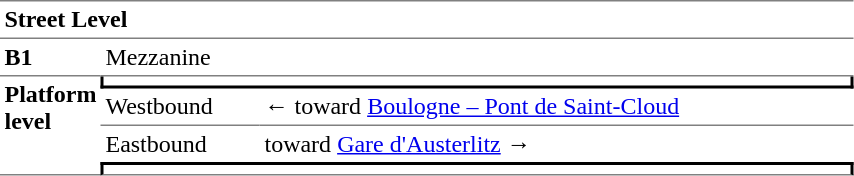<table cellspacing="0" cellpadding="3" border="0">
<tr>
<td colspan="3" data-darkreader-inline-border-bottom="" data-darkreader-inline-border-top="" style="border-bottom:solid 1px gray;border-top:solid 1px gray;" width="50" valign="top"><strong>Street Level</strong></td>
</tr>
<tr>
<td data-darkreader-inline-border-bottom="" style="border-bottom:solid 1px gray;" width="50" valign="top"><strong>B1</strong></td>
<td colspan="2" data-darkreader-inline-border-bottom="" style="border-bottom:solid 1px gray;" width="100" valign="top">Mezzanine</td>
</tr>
<tr>
<td rowspan="4" data-darkreader-inline-border-bottom="" style="border-bottom:solid 1px gray;" width="50" valign="top"><strong>Platform level</strong></td>
<td colspan="2" data-darkreader-inline-border-bottom="" data-darkreader-inline-border-left="" data-darkreader-inline-border-right="" style="border-right:solid 2px black;border-left:solid 2px black;border-bottom:solid 2px black;text-align:center;"></td>
</tr>
<tr>
<td data-darkreader-inline-border-bottom="" style="border-bottom:solid 1px gray;" width="100">Westbound</td>
<td data-darkreader-inline-border-bottom="" style="border-bottom:solid 1px gray;" width="390">←   toward <a href='#'>Boulogne – Pont de Saint-Cloud</a> </td>
</tr>
<tr>
<td>Eastbound</td>
<td>   toward <a href='#'>Gare d'Austerlitz</a>  →</td>
</tr>
<tr>
<td colspan="2" data-darkreader-inline-border-bottom="" data-darkreader-inline-border-left="" data-darkreader-inline-border-right="" data-darkreader-inline-border-top="" style="border-top:solid 2px black;border-right:solid 2px black;border-left:solid 2px black;border-bottom:solid 1px gray;text-align:center;"></td>
</tr>
</table>
